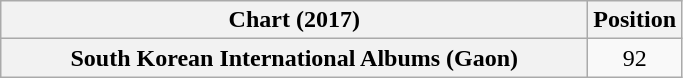<table class="wikitable sortable plainrowheaders" style="text-align:center">
<tr>
<th scope="col" style="width:24em;">Chart (2017)</th>
<th scope="col">Position</th>
</tr>
<tr>
<th scope="row">South Korean International Albums (Gaon)</th>
<td>92</td>
</tr>
</table>
